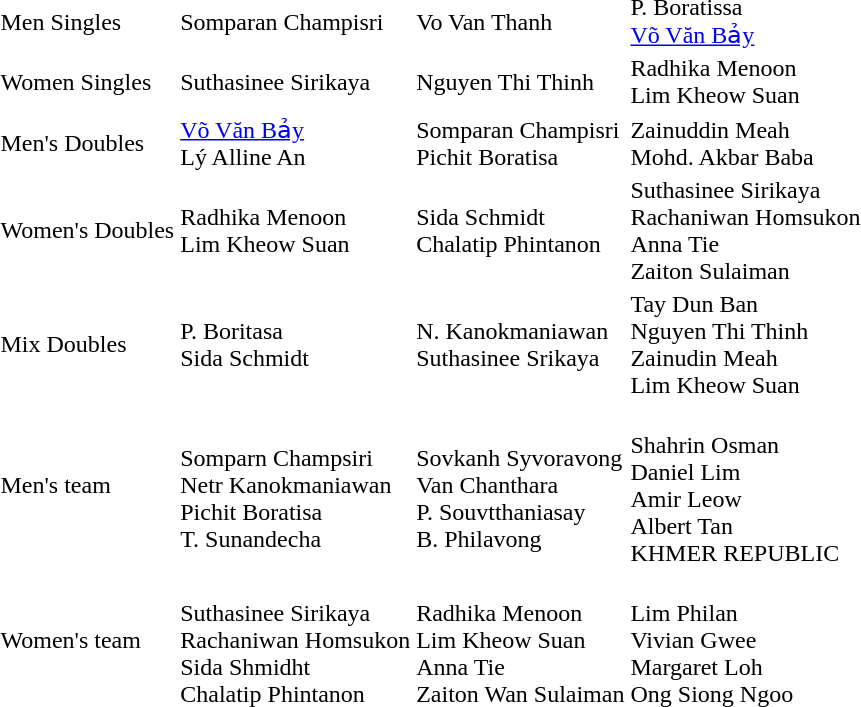<table>
<tr>
<td>Men Singles</td>
<td> Somparan Champisri</td>
<td> Vo Van Thanh</td>
<td> P. Boratissa<br> <a href='#'>Võ Văn Bảy</a></td>
</tr>
<tr>
<td>Women Singles</td>
<td> Suthasinee Sirikaya</td>
<td> Nguyen Thi Thinh</td>
<td> Radhika Menoon<br> Lim Kheow Suan</td>
</tr>
<tr>
<td>Men's Doubles</td>
<td> <a href='#'>Võ Văn Bảy</a><br> Lý Alline An</td>
<td> Somparan Champisri<br> Pichit Boratisa</td>
<td> Zainuddin Meah<br> Mohd. Akbar Baba<br></td>
</tr>
<tr>
<td>Women's Doubles</td>
<td> Radhika Menoon<br> Lim Kheow Suan</td>
<td> Sida Schmidt<br> Chalatip Phintanon</td>
<td> Suthasinee Sirikaya<br>Rachaniwan Homsukon<br> Anna Tie<br>Zaiton Sulaiman</td>
</tr>
<tr>
<td>Mix Doubles</td>
<td> P. Boritasa<br> Sida Schmidt</td>
<td> N. Kanokmaniawan<br> Suthasinee Srikaya</td>
<td> Tay Dun Ban<br>Nguyen Thi Thinh<br> Zainudin Meah<br>Lim Kheow Suan</td>
</tr>
<tr>
<td>Men's team</td>
<td><br>Somparn Champsiri <br>Netr Kanokmaniawan<br>Pichit Boratisa<br>T. Sunandecha</td>
<td><br>Sovkanh Syvoravong<br>Van Chanthara<br>P. Souvtthaniasay<br>B. Philavong</td>
<td> <br>Shahrin Osman<br>Daniel Lim<br>Amir Leow<br>Albert Tan<br> KHMER REPUBLIC</td>
</tr>
<tr>
<td>Women's team</td>
<td><br>Suthasinee Sirikaya <br>Rachaniwan Homsukon<br>Sida Shmidht<br>Chalatip Phintanon</td>
<td><br>Radhika Menoon<br>Lim Kheow Suan<br>Anna Tie<br>Zaiton Wan Sulaiman</td>
<td><br>Lim Philan<br>Vivian Gwee<br>Margaret Loh<br>Ong Siong Ngoo</td>
</tr>
</table>
